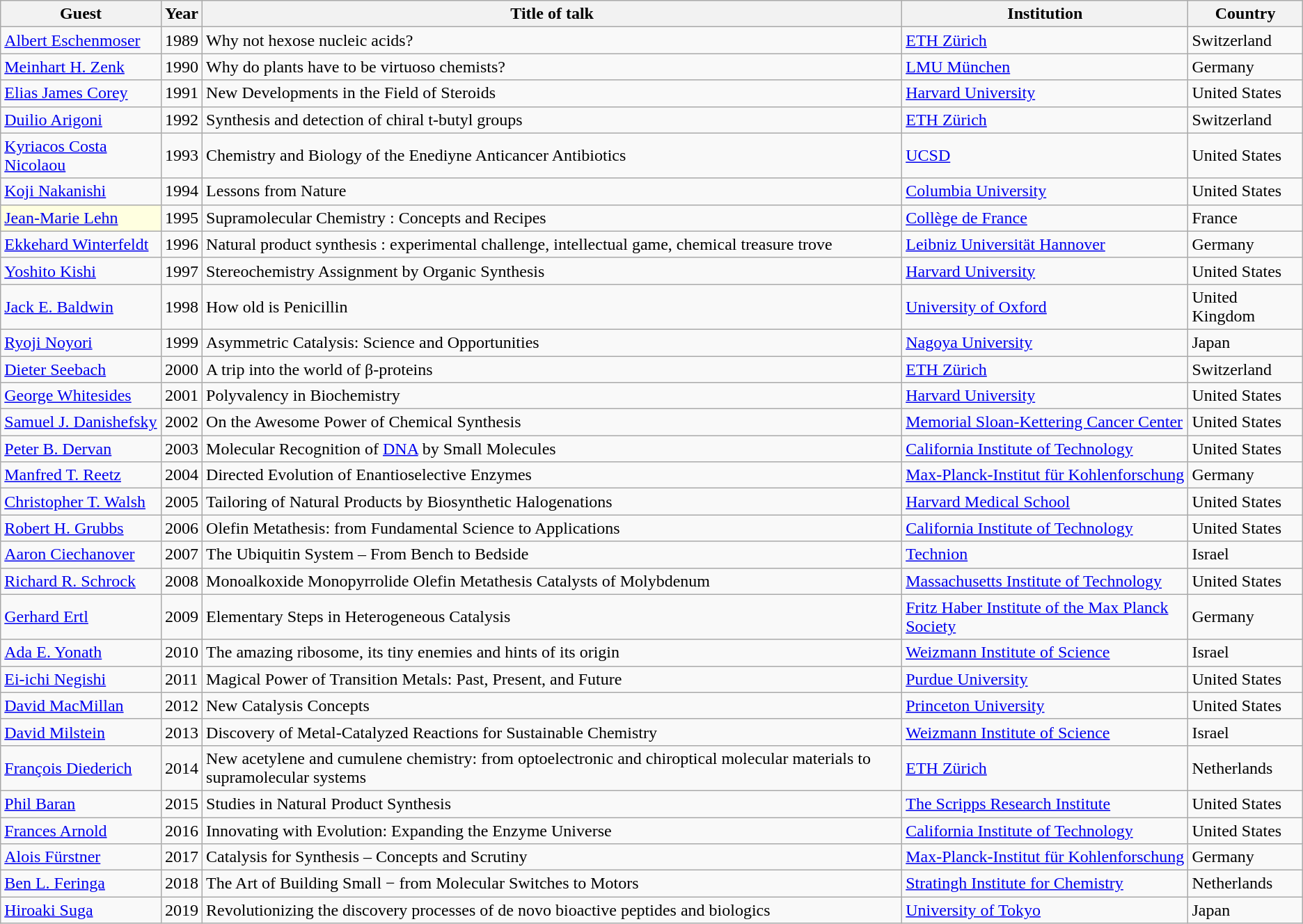<table class="wikitable sortable">
<tr>
<th>Guest</th>
<th>Year</th>
<th>Title of talk</th>
<th>Institution</th>
<th>Country</th>
</tr>
<tr>
<td><a href='#'>Albert Eschenmoser</a></td>
<td>1989</td>
<td>Why not hexose nucleic acids?</td>
<td><a href='#'>ETH Zürich</a></td>
<td>Switzerland</td>
</tr>
<tr>
<td><a href='#'>Meinhart H. Zenk</a></td>
<td>1990</td>
<td>Why do plants have to be virtuoso chemists?</td>
<td><a href='#'>LMU München</a></td>
<td>Germany</td>
</tr>
<tr>
<td><a href='#'>Elias James Corey</a></td>
<td>1991</td>
<td>New Developments in the Field of Steroids</td>
<td><a href='#'>Harvard University</a></td>
<td>United States</td>
</tr>
<tr>
<td><a href='#'>Duilio Arigoni</a></td>
<td>1992</td>
<td>Synthesis and detection of chiral t-butyl groups</td>
<td><a href='#'>ETH Zürich</a></td>
<td>Switzerland</td>
</tr>
<tr>
<td><a href='#'>Kyriacos Costa Nicolaou</a></td>
<td>1993</td>
<td>Chemistry and Biology of the Enediyne Anticancer Antibiotics</td>
<td><a href='#'>UCSD</a></td>
<td>United States</td>
</tr>
<tr>
<td><a href='#'>Koji Nakanishi</a></td>
<td>1994</td>
<td>Lessons from Nature</td>
<td><a href='#'>Columbia University</a></td>
<td>United States</td>
</tr>
<tr>
<td bgcolor=lightyellow><a href='#'>Jean-Marie Lehn</a></td>
<td>1995</td>
<td>Supramolecular Chemistry : Concepts and Recipes</td>
<td><a href='#'>Collège de France</a></td>
<td>France</td>
</tr>
<tr>
<td><a href='#'>Ekkehard Winterfeldt</a></td>
<td>1996</td>
<td>Natural product synthesis : experimental challenge, intellectual game, chemical treasure trove</td>
<td><a href='#'>Leibniz Universität Hannover</a></td>
<td>Germany</td>
</tr>
<tr>
<td><a href='#'>Yoshito Kishi</a></td>
<td>1997</td>
<td>Stereochemistry Assignment by Organic Synthesis</td>
<td><a href='#'>Harvard University</a></td>
<td>United States</td>
</tr>
<tr>
<td><a href='#'>Jack E. Baldwin</a></td>
<td>1998</td>
<td>How old is Penicillin</td>
<td><a href='#'>University of Oxford</a></td>
<td>United Kingdom</td>
</tr>
<tr>
<td><a href='#'>Ryoji Noyori</a></td>
<td>1999</td>
<td>Asymmetric Catalysis: Science and Opportunities</td>
<td><a href='#'>Nagoya University</a></td>
<td>Japan</td>
</tr>
<tr>
<td><a href='#'>Dieter Seebach</a></td>
<td>2000</td>
<td>A trip into the world of β-proteins</td>
<td><a href='#'>ETH Zürich</a></td>
<td>Switzerland</td>
</tr>
<tr>
<td><a href='#'>George Whitesides</a></td>
<td>2001</td>
<td>Polyvalency in Biochemistry</td>
<td><a href='#'>Harvard University</a></td>
<td>United States</td>
</tr>
<tr>
<td><a href='#'>Samuel J. Danishefsky</a></td>
<td>2002</td>
<td>On the Awesome Power of Chemical Synthesis</td>
<td><a href='#'>Memorial Sloan-Kettering Cancer Center</a></td>
<td>United States</td>
</tr>
<tr>
<td><a href='#'>Peter B. Dervan</a></td>
<td>2003</td>
<td>Molecular Recognition of <a href='#'>DNA</a> by Small Molecules</td>
<td><a href='#'>California Institute of Technology</a></td>
<td>United States</td>
</tr>
<tr>
<td><a href='#'>Manfred T. Reetz</a></td>
<td>2004</td>
<td>Directed Evolution of Enantioselective Enzymes</td>
<td><a href='#'>Max-Planck-Institut für Kohlenforschung</a></td>
<td>Germany</td>
</tr>
<tr>
<td><a href='#'>Christopher T. Walsh</a></td>
<td>2005</td>
<td>Tailoring of Natural Products by Biosynthetic Halogenations</td>
<td><a href='#'>Harvard Medical School</a></td>
<td>United States</td>
</tr>
<tr>
<td><a href='#'>Robert H. Grubbs</a></td>
<td>2006</td>
<td>Olefin Metathesis: from Fundamental Science to Applications</td>
<td><a href='#'>California Institute of Technology</a></td>
<td>United States</td>
</tr>
<tr>
<td><a href='#'>Aaron Ciechanover</a></td>
<td>2007</td>
<td>The Ubiquitin System – From Bench to Bedside</td>
<td><a href='#'>Technion</a></td>
<td>Israel</td>
</tr>
<tr>
<td><a href='#'>Richard R. Schrock</a></td>
<td>2008</td>
<td>Monoalkoxide Monopyrrolide Olefin Metathesis Catalysts of Molybdenum</td>
<td><a href='#'>Massachusetts Institute of Technology</a></td>
<td>United States</td>
</tr>
<tr>
<td><a href='#'>Gerhard Ertl</a></td>
<td>2009</td>
<td>Elementary Steps in Heterogeneous Catalysis</td>
<td><a href='#'>Fritz Haber Institute of the Max Planck Society</a></td>
<td>Germany</td>
</tr>
<tr>
<td><a href='#'>Ada E. Yonath</a></td>
<td>2010</td>
<td>The amazing ribosome, its tiny enemies and hints of its origin</td>
<td><a href='#'>Weizmann Institute of Science</a></td>
<td>Israel</td>
</tr>
<tr>
<td><a href='#'>Ei-ichi Negishi</a></td>
<td>2011</td>
<td>Magical Power of Transition Metals: Past, Present, and Future</td>
<td><a href='#'>Purdue University</a></td>
<td>United States</td>
</tr>
<tr>
<td><a href='#'>David MacMillan</a></td>
<td>2012</td>
<td>New Catalysis Concepts</td>
<td><a href='#'>Princeton University</a></td>
<td>United States</td>
</tr>
<tr>
<td><a href='#'>David Milstein</a></td>
<td>2013</td>
<td>Discovery of Metal-Catalyzed Reactions for Sustainable Chemistry</td>
<td><a href='#'>Weizmann Institute of Science</a></td>
<td>Israel</td>
</tr>
<tr>
<td><a href='#'>François Diederich</a></td>
<td>2014</td>
<td>New acetylene and cumulene chemistry: from optoelectronic and chiroptical molecular materials to supramolecular systems</td>
<td><a href='#'>ETH Zürich</a></td>
<td>Netherlands</td>
</tr>
<tr>
<td><a href='#'>Phil Baran</a></td>
<td>2015</td>
<td>Studies in Natural Product Synthesis</td>
<td><a href='#'>The Scripps Research Institute</a></td>
<td>United States</td>
</tr>
<tr>
<td><a href='#'>Frances Arnold</a></td>
<td>2016</td>
<td>Innovating with Evolution: Expanding the Enzyme Universe</td>
<td><a href='#'>California Institute of Technology</a></td>
<td>United States</td>
</tr>
<tr>
<td><a href='#'>Alois Fürstner</a></td>
<td>2017</td>
<td>Catalysis for Synthesis – Concepts and Scrutiny</td>
<td><a href='#'>Max-Planck-Institut für Kohlenforschung</a></td>
<td>Germany</td>
</tr>
<tr>
<td><a href='#'>Ben L. Feringa</a></td>
<td>2018</td>
<td>The Art of Building Small − from Molecular Switches to Motors</td>
<td><a href='#'>Stratingh Institute for Chemistry</a></td>
<td>Netherlands</td>
</tr>
<tr>
<td><a href='#'>Hiroaki Suga</a></td>
<td>2019</td>
<td>Revolutionizing the discovery processes of de novo bioactive peptides and biologics</td>
<td><a href='#'>University of Tokyo</a></td>
<td>Japan</td>
</tr>
</table>
